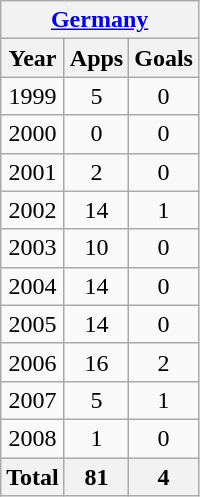<table class="wikitable" style="text-align:center">
<tr>
<th colspan=3><a href='#'>Germany</a></th>
</tr>
<tr>
<th>Year</th>
<th>Apps</th>
<th>Goals</th>
</tr>
<tr>
<td>1999</td>
<td>5</td>
<td>0</td>
</tr>
<tr>
<td>2000</td>
<td>0</td>
<td>0</td>
</tr>
<tr>
<td>2001</td>
<td>2</td>
<td>0</td>
</tr>
<tr>
<td>2002</td>
<td>14</td>
<td>1</td>
</tr>
<tr>
<td>2003</td>
<td>10</td>
<td>0</td>
</tr>
<tr>
<td>2004</td>
<td>14</td>
<td>0</td>
</tr>
<tr>
<td>2005</td>
<td>14</td>
<td>0</td>
</tr>
<tr>
<td>2006</td>
<td>16</td>
<td>2</td>
</tr>
<tr>
<td>2007</td>
<td>5</td>
<td>1</td>
</tr>
<tr>
<td>2008</td>
<td>1</td>
<td>0</td>
</tr>
<tr>
<th>Total</th>
<th>81</th>
<th>4</th>
</tr>
</table>
